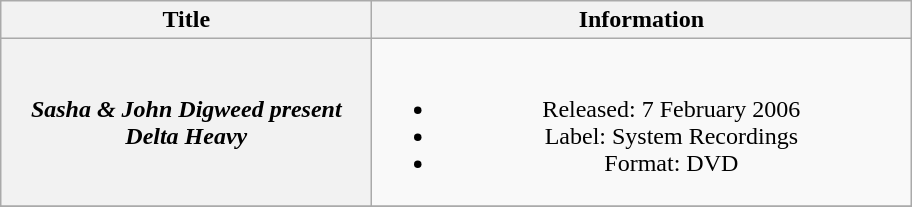<table class="wikitable plainrowheaders" style="text-align:center;">
<tr>
<th scope="col" style="width:15em;" rowspan="1">Title</th>
<th scope="col" style="width:22em;" rowspan="1">Information</th>
</tr>
<tr>
<th scope="row"><em>Sasha & John Digweed present Delta Heavy</em></th>
<td><br><ul><li>Released: 7 February 2006</li><li>Label: System Recordings</li><li>Format: DVD</li></ul></td>
</tr>
<tr>
</tr>
</table>
